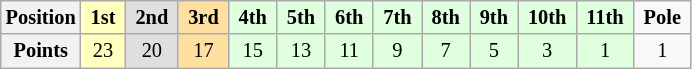<table class="wikitable" style="font-size:85%; text-align:center">
<tr>
<th>Position</th>
<td style="background:#ffffbf;"> <strong>1st</strong> </td>
<td style="background:#dfdfdf;"> <strong>2nd</strong> </td>
<td style="background:#ffdf9f;"> <strong>3rd</strong> </td>
<td style="background:#dfffdf;"> <strong>4th</strong> </td>
<td style="background:#dfffdf;"> <strong>5th</strong> </td>
<td style="background:#dfffdf;"> <strong>6th</strong> </td>
<td style="background:#dfffdf;"> <strong>7th</strong> </td>
<td style="background:#dfffdf;"> <strong>8th</strong> </td>
<td style="background:#dfffdf;"> <strong>9th</strong> </td>
<td style="background:#dfffdf;"> <strong>10th</strong> </td>
<td style="background:#dfffdf;"> <strong>11th</strong> </td>
<td> <strong>Pole</strong> </td>
</tr>
<tr>
<th>Points</th>
<td style="background:#ffffbf;">23</td>
<td style="background:#dfdfdf;">20</td>
<td style="background:#ffdf9f;">17</td>
<td style="background:#dfffdf;">15</td>
<td style="background:#dfffdf;">13</td>
<td style="background:#dfffdf;">11</td>
<td style="background:#dfffdf;">9</td>
<td style="background:#dfffdf;">7</td>
<td style="background:#dfffdf;">5</td>
<td style="background:#dfffdf;">3</td>
<td style="background:#dfffdf;">1</td>
<td>1</td>
</tr>
</table>
